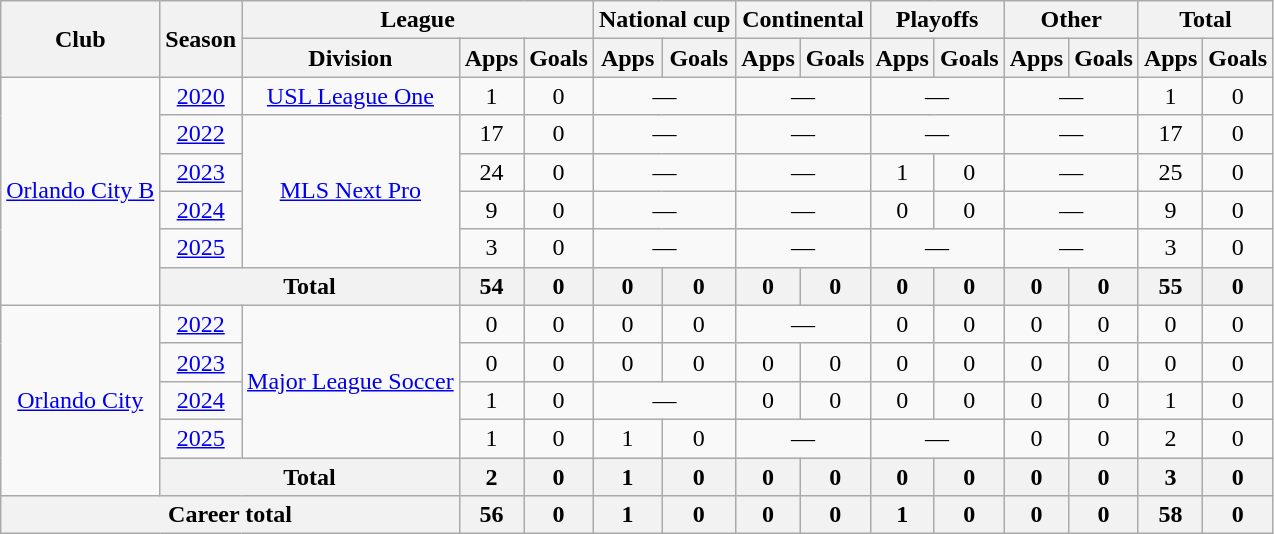<table class="wikitable" style="text-align:center;">
<tr>
<th rowspan="2">Club</th>
<th rowspan="2">Season</th>
<th colspan="3">League</th>
<th colspan="2">National cup</th>
<th colspan="2">Continental</th>
<th colspan="2">Playoffs</th>
<th colspan="2">Other</th>
<th colspan="2">Total</th>
</tr>
<tr>
<th>Division</th>
<th>Apps</th>
<th>Goals</th>
<th>Apps</th>
<th>Goals</th>
<th>Apps</th>
<th>Goals</th>
<th>Apps</th>
<th>Goals</th>
<th>Apps</th>
<th>Goals</th>
<th>Apps</th>
<th>Goals</th>
</tr>
<tr>
<td rowspan="6"><a href='#'>Orlando City B</a></td>
<td><a href='#'>2020</a></td>
<td><a href='#'>USL League One</a></td>
<td>1</td>
<td>0</td>
<td colspan="2">—</td>
<td colspan="2">—</td>
<td colspan="2">—</td>
<td colspan="2">—</td>
<td>1</td>
<td>0</td>
</tr>
<tr>
<td><a href='#'>2022</a></td>
<td rowspan="4"><a href='#'>MLS Next Pro</a></td>
<td>17</td>
<td>0</td>
<td colspan="2">—</td>
<td colspan="2">—</td>
<td colspan="2">—</td>
<td colspan="2">—</td>
<td>17</td>
<td>0</td>
</tr>
<tr>
<td><a href='#'>2023</a></td>
<td>24</td>
<td>0</td>
<td colspan="2">—</td>
<td colspan="2">—</td>
<td>1</td>
<td>0</td>
<td colspan="2">—</td>
<td>25</td>
<td>0</td>
</tr>
<tr>
<td><a href='#'>2024</a></td>
<td>9</td>
<td>0</td>
<td colspan="2">—</td>
<td colspan="2">—</td>
<td>0</td>
<td>0</td>
<td colspan="2">—</td>
<td>9</td>
<td>0</td>
</tr>
<tr>
<td><a href='#'>2025</a></td>
<td>3</td>
<td>0</td>
<td colspan="2">—</td>
<td colspan="2">—</td>
<td colspan="2">—</td>
<td colspan="2">—</td>
<td>3</td>
<td>0</td>
</tr>
<tr>
<th colspan="2">Total</th>
<th>54</th>
<th>0</th>
<th>0</th>
<th>0</th>
<th>0</th>
<th>0</th>
<th>0</th>
<th>0</th>
<th>0</th>
<th>0</th>
<th>55</th>
<th>0</th>
</tr>
<tr>
<td rowspan="5"><a href='#'>Orlando City</a></td>
<td><a href='#'>2022</a></td>
<td rowspan="4"><a href='#'>Major League Soccer</a></td>
<td>0</td>
<td>0</td>
<td>0</td>
<td>0</td>
<td colspan="2">—</td>
<td>0</td>
<td>0</td>
<td>0</td>
<td>0</td>
<td>0</td>
<td>0</td>
</tr>
<tr>
<td><a href='#'>2023</a></td>
<td>0</td>
<td>0</td>
<td>0</td>
<td>0</td>
<td>0</td>
<td>0</td>
<td>0</td>
<td>0</td>
<td>0</td>
<td>0</td>
<td>0</td>
<td>0</td>
</tr>
<tr>
<td><a href='#'>2024</a></td>
<td>1</td>
<td>0</td>
<td colspan="2">—</td>
<td>0</td>
<td>0</td>
<td>0</td>
<td>0</td>
<td>0</td>
<td>0</td>
<td>1</td>
<td>0</td>
</tr>
<tr>
<td><a href='#'>2025</a></td>
<td>1</td>
<td>0</td>
<td>1</td>
<td>0</td>
<td colspan="2">—</td>
<td colspan="2">—</td>
<td>0</td>
<td>0</td>
<td>2</td>
<td>0</td>
</tr>
<tr>
<th colspan="2">Total</th>
<th>2</th>
<th>0</th>
<th>1</th>
<th>0</th>
<th>0</th>
<th>0</th>
<th>0</th>
<th>0</th>
<th>0</th>
<th>0</th>
<th>3</th>
<th>0</th>
</tr>
<tr>
<th colspan="3">Career total</th>
<th>56</th>
<th>0</th>
<th>1</th>
<th>0</th>
<th>0</th>
<th>0</th>
<th>1</th>
<th>0</th>
<th>0</th>
<th>0</th>
<th>58</th>
<th>0</th>
</tr>
</table>
